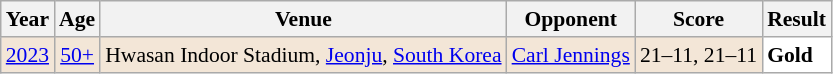<table class="sortable wikitable" style="font-size: 90%;">
<tr>
<th>Year</th>
<th>Age</th>
<th>Venue</th>
<th>Opponent</th>
<th>Score</th>
<th>Result</th>
</tr>
<tr style="background:#F3E6D7">
<td align="center"><a href='#'>2023</a></td>
<td align="center"><a href='#'>50+</a></td>
<td align="left">Hwasan Indoor Stadium, <a href='#'>Jeonju</a>, <a href='#'>South Korea</a></td>
<td align="left"> <a href='#'>Carl Jennings</a></td>
<td align="left">21–11, 21–11</td>
<td style="text-align:left; background:white"> <strong>Gold</strong></td>
</tr>
</table>
